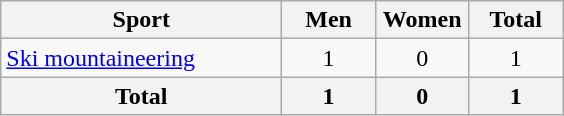<table class="wikitable sortable" style="text-align:center">
<tr>
<th width=180>Sport</th>
<th width=55>Men</th>
<th width=55>Women</th>
<th width=55>Total</th>
</tr>
<tr>
<td align=left><a href='#'>Ski mountaineering</a></td>
<td>1</td>
<td>0</td>
<td>1</td>
</tr>
<tr>
<th>Total</th>
<th>1</th>
<th>0</th>
<th>1</th>
</tr>
</table>
